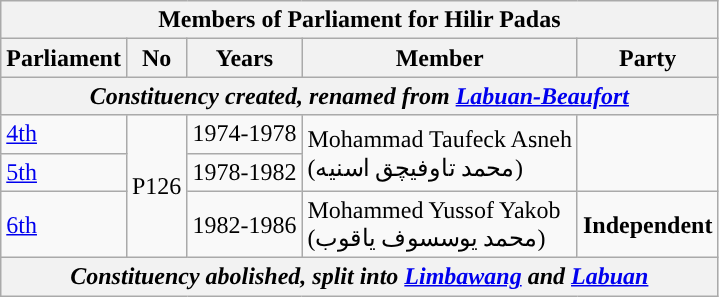<table class=wikitable>
<tr>
<th colspan="5">Members of Parliament for Hilir Padas</th>
</tr>
<tr>
<th>Parliament</th>
<th>No</th>
<th>Years</th>
<th>Member</th>
<th>Party</th>
</tr>
<tr>
<th colspan="5" align="center"><em>Constituency created, renamed from <a href='#'>Labuan-Beaufort</a></em></th>
</tr>
<tr>
<td><a href='#'>4th</a></td>
<td rowspan="3">P126</td>
<td>1974-1978</td>
<td rowspan=2>Mohammad Taufeck Asneh  <br>(محمد تاوفيچق اسنيه)</td>
<td rowspan=2></td>
</tr>
<tr>
<td><a href='#'>5th</a></td>
<td>1978-1982</td>
</tr>
<tr>
<td><a href='#'>6th</a></td>
<td>1982-1986</td>
<td>Mohammed Yussof Yakob  <br>(محمد يوسسوف ياقوب)</td>
<td><strong>Independent</strong></td>
</tr>
<tr>
<th colspan="5" align="center"><em>Constituency abolished, split into <a href='#'>Limbawang</a> and <a href='#'>Labuan</a></em></th>
</tr>
</table>
